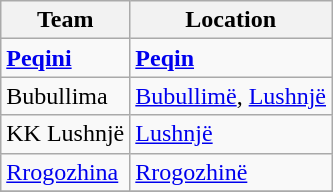<table class="wikitable sortable">
<tr>
<th>Team</th>
<th>Location</th>
</tr>
<tr>
<td><strong><a href='#'>Peqini</a></strong></td>
<td><strong><a href='#'>Peqin</a></strong></td>
</tr>
<tr>
<td>Bubullima</td>
<td><a href='#'>Bubullimë</a>, <a href='#'>Lushnjë</a></td>
</tr>
<tr>
<td>KK Lushnjë</td>
<td><a href='#'>Lushnjë</a></td>
</tr>
<tr>
<td><a href='#'>Rrogozhina</a></td>
<td><a href='#'>Rrogozhinë</a></td>
</tr>
<tr>
</tr>
</table>
